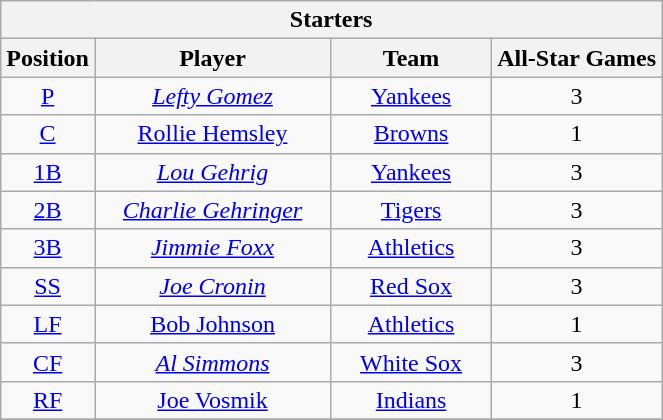<table class="wikitable" style="font-size: 100%; text-align:right;">
<tr>
<th colspan="4">Starters</th>
</tr>
<tr>
<th>Position</th>
<th width="150">Player</th>
<th width="100">Team</th>
<th>All-Star Games</th>
</tr>
<tr>
<td align="center"><a href='#'>P</a></td>
<td align="center"><em><a href='#'>Lefty Gomez</a></em></td>
<td align="center"><a href='#'>Yankees</a></td>
<td align="center">3</td>
</tr>
<tr>
<td align="center"><a href='#'>C</a></td>
<td align="center"><a href='#'>Rollie Hemsley</a></td>
<td align="center"><a href='#'>Browns</a></td>
<td align="center">1</td>
</tr>
<tr>
<td align="center"><a href='#'>1B</a></td>
<td align="center"><em><a href='#'>Lou Gehrig</a></em></td>
<td align="center"><a href='#'>Yankees</a></td>
<td align="center">3</td>
</tr>
<tr>
<td align="center"><a href='#'>2B</a></td>
<td align="center"><em><a href='#'>Charlie Gehringer</a></em></td>
<td align="center"><a href='#'>Tigers</a></td>
<td align="center">3</td>
</tr>
<tr>
<td align="center"><a href='#'>3B</a></td>
<td align="center"><em><a href='#'>Jimmie Foxx</a></em></td>
<td align="center"><a href='#'>Athletics</a></td>
<td align="center">3</td>
</tr>
<tr>
<td align="center"><a href='#'>SS</a></td>
<td align="center"><em><a href='#'>Joe Cronin</a></em></td>
<td align="center"><a href='#'>Red Sox</a></td>
<td align="center">3</td>
</tr>
<tr>
<td align="center"><a href='#'>LF</a></td>
<td align="center"><a href='#'>Bob Johnson</a></td>
<td align="center"><a href='#'>Athletics</a></td>
<td align="center">1</td>
</tr>
<tr>
<td align="center"><a href='#'>CF</a></td>
<td align="center"><em><a href='#'>Al Simmons</a></em></td>
<td align="center"><a href='#'>White Sox</a></td>
<td align="center">3</td>
</tr>
<tr>
<td align="center"><a href='#'>RF</a></td>
<td align="center"><a href='#'>Joe Vosmik</a></td>
<td align="center"><a href='#'>Indians</a></td>
<td align="center">1</td>
</tr>
<tr>
</tr>
</table>
